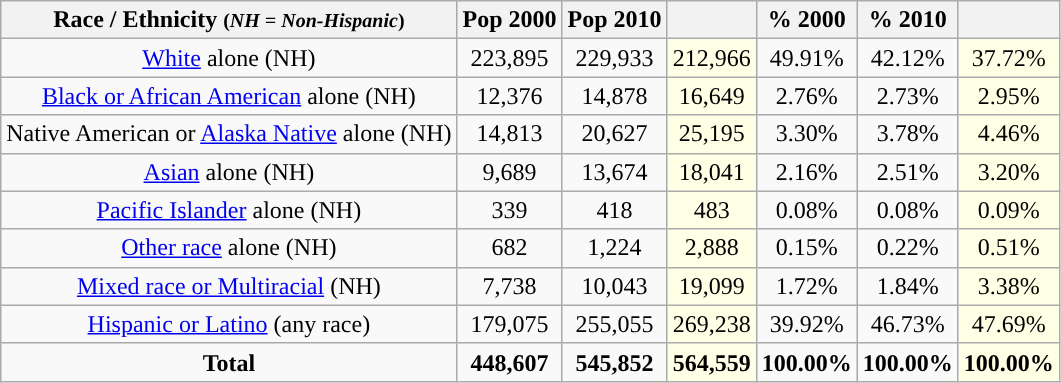<table class="wikitable" style="text-align:center;">
<tr>
<th>Race / Ethnicity <small>(<em>NH = Non-Hispanic</em>)</small></th>
<th>Pop 2000</th>
<th>Pop 2010</th>
<th></th>
<th>% 2000</th>
<th>% 2010</th>
<th></th>
</tr>
<tr>
<td><a href='#'>White</a> alone (NH)</td>
<td>223,895</td>
<td>229,933</td>
<td style='background: #ffffe6;'>212,966</td>
<td>49.91%</td>
<td>42.12%</td>
<td style='background: #ffffe6;'>37.72%</td>
</tr>
<tr>
<td><a href='#'>Black or African American</a> alone (NH)</td>
<td>12,376</td>
<td>14,878</td>
<td style='background: #ffffe6;'>16,649</td>
<td>2.76%</td>
<td>2.73%</td>
<td style='background: #ffffe6;'>2.95%</td>
</tr>
<tr>
<td>Native American or <a href='#'>Alaska Native</a> alone (NH)</td>
<td>14,813</td>
<td>20,627</td>
<td style='background: #ffffe6;'>25,195</td>
<td>3.30%</td>
<td>3.78%</td>
<td style='background: #ffffe6;'>4.46%</td>
</tr>
<tr>
<td><a href='#'>Asian</a> alone (NH)</td>
<td>9,689</td>
<td>13,674</td>
<td style='background: #ffffe6;'>18,041</td>
<td>2.16%</td>
<td>2.51%</td>
<td style='background: #ffffe6;'>3.20%</td>
</tr>
<tr>
<td><a href='#'>Pacific Islander</a> alone (NH)</td>
<td>339</td>
<td>418</td>
<td style='background: #ffffe6;'>483</td>
<td>0.08%</td>
<td>0.08%</td>
<td style='background: #ffffe6;'>0.09%</td>
</tr>
<tr>
<td><a href='#'>Other race</a> alone (NH)</td>
<td>682</td>
<td>1,224</td>
<td style='background: #ffffe6;'>2,888</td>
<td>0.15%</td>
<td>0.22%</td>
<td style='background: #ffffe6;'>0.51%</td>
</tr>
<tr>
<td><a href='#'>Mixed race or Multiracial</a> (NH)</td>
<td>7,738</td>
<td>10,043</td>
<td style='background: #ffffe6;'>19,099</td>
<td>1.72%</td>
<td>1.84%</td>
<td style='background: #ffffe6;'>3.38%</td>
</tr>
<tr>
<td><a href='#'>Hispanic or Latino</a> (any race)</td>
<td>179,075</td>
<td>255,055</td>
<td style='background: #ffffe6;'>269,238</td>
<td>39.92%</td>
<td>46.73%</td>
<td style='background: #ffffe6;'>47.69%</td>
</tr>
<tr>
<td><strong>Total</strong></td>
<td><strong>448,607</strong></td>
<td><strong>545,852</strong></td>
<td style='background: #ffffe6;'><strong>564,559</strong></td>
<td><strong>100.00%</strong></td>
<td><strong>100.00%</strong></td>
<td style='background: #ffffe6;'><strong>100.00%</strong></td>
</tr>
</table>
